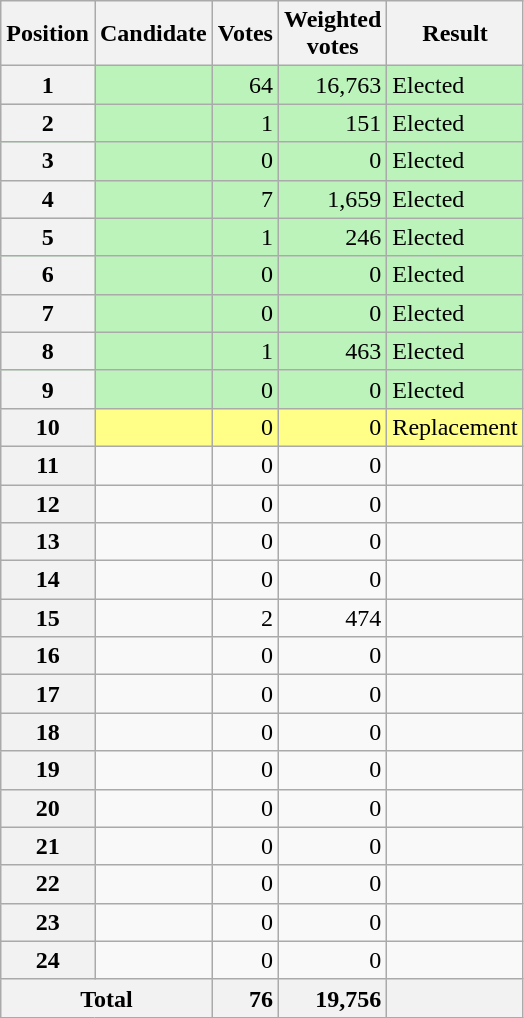<table class="wikitable sortable">
<tr>
<th scope="col">Position</th>
<th scope="col">Candidate</th>
<th scope="col">Votes</th>
<th scope="col">Weighted<br>votes</th>
<th scope="col">Result</th>
</tr>
<tr bgcolor=bbf3bb>
<th scope="row">1</th>
<td></td>
<td style="text-align:right">64</td>
<td style="text-align:right">16,763</td>
<td>Elected</td>
</tr>
<tr bgcolor=bbf3bb>
<th scope="row">2</th>
<td></td>
<td style="text-align:right">1</td>
<td style="text-align:right">151</td>
<td>Elected</td>
</tr>
<tr bgcolor=bbf3bb>
<th scope="row">3</th>
<td></td>
<td style="text-align:right">0</td>
<td style="text-align:right">0</td>
<td>Elected</td>
</tr>
<tr bgcolor=bbf3bb>
<th scope="row">4</th>
<td></td>
<td style="text-align:right">7</td>
<td style="text-align:right">1,659</td>
<td>Elected</td>
</tr>
<tr bgcolor=bbf3bb>
<th scope="row">5</th>
<td></td>
<td style="text-align:right">1</td>
<td style="text-align:right">246</td>
<td>Elected</td>
</tr>
<tr bgcolor=bbf3bb>
<th scope="row">6</th>
<td></td>
<td style="text-align:right">0</td>
<td style="text-align:right">0</td>
<td>Elected</td>
</tr>
<tr bgcolor=bbf3bb>
<th scope="row">7</th>
<td></td>
<td style="text-align:right">0</td>
<td style="text-align:right">0</td>
<td>Elected</td>
</tr>
<tr bgcolor=bbf3bb>
<th scope="row">8</th>
<td></td>
<td style="text-align:right">1</td>
<td style="text-align:right">463</td>
<td>Elected</td>
</tr>
<tr bgcolor=bbf3bb>
<th scope="row">9</th>
<td></td>
<td style="text-align:right">0</td>
<td style="text-align:right">0</td>
<td>Elected</td>
</tr>
<tr bgcolor=#FF8>
<th scope="row">10</th>
<td></td>
<td style="text-align:right">0</td>
<td style="text-align:right">0</td>
<td>Replacement</td>
</tr>
<tr>
<th scope="row">11</th>
<td></td>
<td style="text-align:right">0</td>
<td style="text-align:right">0</td>
<td></td>
</tr>
<tr>
<th scope="row">12</th>
<td></td>
<td style="text-align:right">0</td>
<td style="text-align:right">0</td>
<td></td>
</tr>
<tr>
<th scope="row">13</th>
<td></td>
<td style="text-align:right">0</td>
<td style="text-align:right">0</td>
<td></td>
</tr>
<tr>
<th scope="row">14</th>
<td></td>
<td style="text-align:right">0</td>
<td style="text-align:right">0</td>
<td></td>
</tr>
<tr>
<th scope="row">15</th>
<td></td>
<td style="text-align:right">2</td>
<td style="text-align:right">474</td>
<td></td>
</tr>
<tr>
<th scope="row">16</th>
<td></td>
<td style="text-align:right">0</td>
<td style="text-align:right">0</td>
<td></td>
</tr>
<tr>
<th scope="row">17</th>
<td></td>
<td style="text-align:right">0</td>
<td style="text-align:right">0</td>
<td></td>
</tr>
<tr>
<th scope="row">18</th>
<td></td>
<td style="text-align:right">0</td>
<td style="text-align:right">0</td>
<td></td>
</tr>
<tr>
<th scope="row">19</th>
<td></td>
<td style="text-align:right">0</td>
<td style="text-align:right">0</td>
<td></td>
</tr>
<tr>
<th scope="row">20</th>
<td></td>
<td style="text-align:right">0</td>
<td style="text-align:right">0</td>
<td></td>
</tr>
<tr>
<th scope="row">21</th>
<td></td>
<td style="text-align:right">0</td>
<td style="text-align:right">0</td>
<td></td>
</tr>
<tr>
<th scope="row">22</th>
<td></td>
<td style="text-align:right">0</td>
<td style="text-align:right">0</td>
<td></td>
</tr>
<tr>
<th scope="row">23</th>
<td></td>
<td style="text-align:right">0</td>
<td style="text-align:right">0</td>
<td></td>
</tr>
<tr>
<th scope="row">24</th>
<td></td>
<td style="text-align:right">0</td>
<td style="text-align:right">0</td>
<td></td>
</tr>
<tr class="sortbottom">
<th scope="row" colspan="2">Total</th>
<th style="text-align:right">76</th>
<th style="text-align:right">19,756</th>
<th></th>
</tr>
</table>
